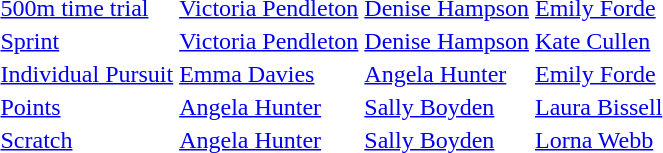<table>
<tr style="background:#ccc;">
</tr>
<tr>
<td><a href='#'>500m time trial</a></td>
<td><a href='#'>Victoria Pendleton</a></td>
<td><a href='#'>Denise Hampson</a></td>
<td><a href='#'>Emily Forde</a></td>
</tr>
<tr>
<td><a href='#'>Sprint</a></td>
<td><a href='#'>Victoria Pendleton</a></td>
<td><a href='#'>Denise Hampson</a></td>
<td><a href='#'>Kate Cullen</a></td>
</tr>
<tr>
<td><a href='#'>Individual Pursuit</a></td>
<td><a href='#'>Emma Davies</a></td>
<td><a href='#'>Angela Hunter</a></td>
<td><a href='#'>Emily Forde</a></td>
</tr>
<tr>
<td><a href='#'>Points</a></td>
<td><a href='#'>Angela Hunter</a></td>
<td><a href='#'>Sally Boyden</a></td>
<td><a href='#'>Laura Bissell</a></td>
</tr>
<tr>
<td><a href='#'>Scratch</a></td>
<td><a href='#'>Angela Hunter</a></td>
<td><a href='#'>Sally Boyden</a></td>
<td><a href='#'>Lorna Webb</a></td>
</tr>
</table>
